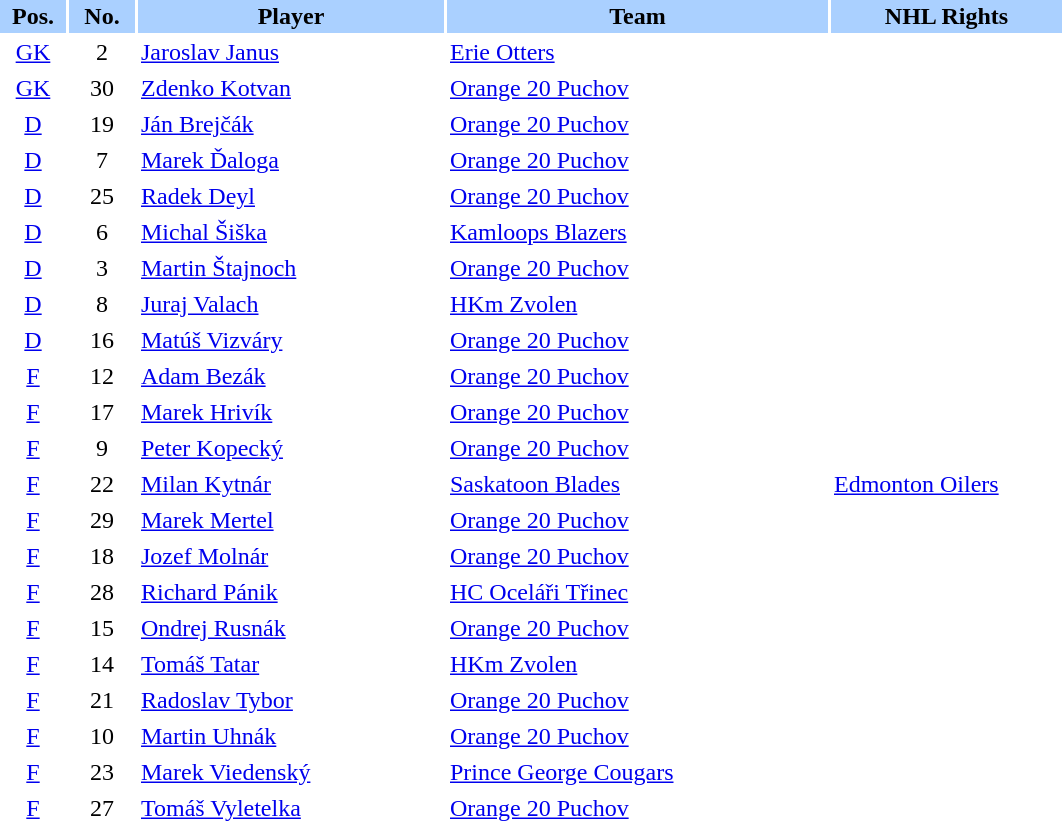<table border="0" cellspacing="2" cellpadding="2">
<tr bgcolor=AAD0FF>
<th width=40>Pos.</th>
<th width=40>No.</th>
<th width=200>Player</th>
<th width=250>Team</th>
<th width=150>NHL Rights</th>
</tr>
<tr>
<td style="text-align:center;"><a href='#'>GK</a></td>
<td style="text-align:center;">2</td>
<td><a href='#'>Jaroslav Janus</a></td>
<td> <a href='#'>Erie Otters</a></td>
<td></td>
</tr>
<tr>
<td style="text-align:center;"><a href='#'>GK</a></td>
<td style="text-align:center;">30</td>
<td><a href='#'>Zdenko Kotvan</a></td>
<td> <a href='#'>Orange 20 Puchov</a></td>
<td></td>
</tr>
<tr>
<td style="text-align:center;"><a href='#'>D</a></td>
<td style="text-align:center;">19</td>
<td><a href='#'>Ján Brejčák</a></td>
<td> <a href='#'>Orange 20 Puchov</a></td>
<td></td>
</tr>
<tr>
<td style="text-align:center;"><a href='#'>D</a></td>
<td style="text-align:center;">7</td>
<td><a href='#'>Marek Ďaloga</a></td>
<td> <a href='#'>Orange 20 Puchov</a></td>
<td></td>
</tr>
<tr>
<td style="text-align:center;"><a href='#'>D</a></td>
<td style="text-align:center;">25</td>
<td><a href='#'>Radek Deyl</a></td>
<td> <a href='#'>Orange 20 Puchov</a></td>
<td></td>
</tr>
<tr>
<td style="text-align:center;"><a href='#'>D</a></td>
<td style="text-align:center;">6</td>
<td><a href='#'>Michal Šiška</a></td>
<td> <a href='#'>Kamloops Blazers</a></td>
<td></td>
</tr>
<tr>
<td style="text-align:center;"><a href='#'>D</a></td>
<td style="text-align:center;">3</td>
<td><a href='#'>Martin Štajnoch</a></td>
<td> <a href='#'>Orange 20 Puchov</a></td>
<td></td>
</tr>
<tr>
<td style="text-align:center;"><a href='#'>D</a></td>
<td style="text-align:center;">8</td>
<td><a href='#'>Juraj Valach</a></td>
<td> <a href='#'>HKm Zvolen</a></td>
<td></td>
</tr>
<tr>
<td style="text-align:center;"><a href='#'>D</a></td>
<td style="text-align:center;">16</td>
<td><a href='#'>Matúš Vizváry</a></td>
<td> <a href='#'>Orange 20 Puchov</a></td>
<td></td>
</tr>
<tr>
<td style="text-align:center;"><a href='#'>F</a></td>
<td style="text-align:center;">12</td>
<td><a href='#'>Adam Bezák</a></td>
<td> <a href='#'>Orange 20 Puchov</a></td>
<td></td>
</tr>
<tr>
<td style="text-align:center;"><a href='#'>F</a></td>
<td style="text-align:center;">17</td>
<td><a href='#'>Marek Hrivík</a></td>
<td> <a href='#'>Orange 20 Puchov</a></td>
<td></td>
</tr>
<tr>
<td style="text-align:center;"><a href='#'>F</a></td>
<td style="text-align:center;">9</td>
<td><a href='#'>Peter Kopecký</a></td>
<td> <a href='#'>Orange 20 Puchov</a></td>
<td></td>
</tr>
<tr>
<td style="text-align:center;"><a href='#'>F</a></td>
<td style="text-align:center;">22</td>
<td><a href='#'>Milan Kytnár</a></td>
<td> <a href='#'>Saskatoon Blades</a></td>
<td><a href='#'>Edmonton Oilers</a></td>
</tr>
<tr>
<td style="text-align:center;"><a href='#'>F</a></td>
<td style="text-align:center;">29</td>
<td><a href='#'>Marek Mertel</a></td>
<td> <a href='#'>Orange 20 Puchov</a></td>
<td></td>
</tr>
<tr>
<td style="text-align:center;"><a href='#'>F</a></td>
<td style="text-align:center;">18</td>
<td><a href='#'>Jozef Molnár</a></td>
<td> <a href='#'>Orange 20 Puchov</a></td>
<td></td>
</tr>
<tr>
<td style="text-align:center;"><a href='#'>F</a></td>
<td style="text-align:center;">28</td>
<td><a href='#'>Richard Pánik</a></td>
<td> <a href='#'>HC Oceláři Třinec</a></td>
<td></td>
</tr>
<tr>
<td style="text-align:center;"><a href='#'>F</a></td>
<td style="text-align:center;">15</td>
<td><a href='#'>Ondrej Rusnák</a></td>
<td> <a href='#'>Orange 20 Puchov</a></td>
<td></td>
</tr>
<tr>
<td style="text-align:center;"><a href='#'>F</a></td>
<td style="text-align:center;">14</td>
<td><a href='#'>Tomáš Tatar</a></td>
<td> <a href='#'>HKm Zvolen</a></td>
<td></td>
</tr>
<tr>
<td style="text-align:center;"><a href='#'>F</a></td>
<td style="text-align:center;">21</td>
<td><a href='#'>Radoslav Tybor</a></td>
<td> <a href='#'>Orange 20 Puchov</a></td>
<td></td>
</tr>
<tr>
<td style="text-align:center;"><a href='#'>F</a></td>
<td style="text-align:center;">10</td>
<td><a href='#'>Martin Uhnák</a></td>
<td> <a href='#'>Orange 20 Puchov</a></td>
<td></td>
</tr>
<tr>
<td style="text-align:center;"><a href='#'>F</a></td>
<td style="text-align:center;">23</td>
<td><a href='#'>Marek Viedenský</a></td>
<td> <a href='#'>Prince George Cougars</a></td>
<td></td>
</tr>
<tr>
<td style="text-align:center;"><a href='#'>F</a></td>
<td style="text-align:center;">27</td>
<td><a href='#'>Tomáš Vyletelka</a></td>
<td> <a href='#'>Orange 20 Puchov</a></td>
<td></td>
</tr>
</table>
